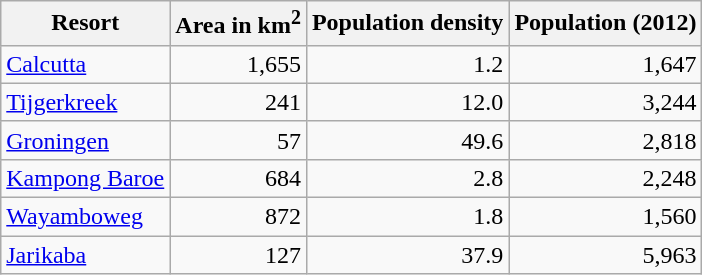<table class="wikitable sortable" style="text-align:right;">
<tr>
<th>Resort</th>
<th>Area in km<sup>2</sup></th>
<th>Population density</th>
<th>Population (2012)</th>
</tr>
<tr>
<td align="left"><a href='#'>Calcutta</a></td>
<td>1,655</td>
<td>1.2</td>
<td>1,647</td>
</tr>
<tr>
<td align="left"><a href='#'>Tijgerkreek</a></td>
<td>241</td>
<td>12.0</td>
<td>3,244</td>
</tr>
<tr>
<td align="left"><a href='#'>Groningen</a></td>
<td>57</td>
<td>49.6</td>
<td>2,818</td>
</tr>
<tr>
<td align="left"><a href='#'>Kampong Baroe</a></td>
<td>684</td>
<td>2.8</td>
<td>2,248</td>
</tr>
<tr>
<td align="left"><a href='#'>Wayamboweg</a></td>
<td>872</td>
<td>1.8</td>
<td>1,560</td>
</tr>
<tr>
<td align="left"><a href='#'>Jarikaba</a></td>
<td>127</td>
<td>37.9</td>
<td>5,963</td>
</tr>
</table>
